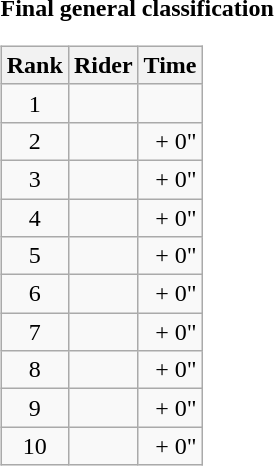<table>
<tr>
<td><strong>Final general classification</strong><br><table class="wikitable">
<tr>
<th scope="col">Rank</th>
<th scope="col">Rider</th>
<th scope="col">Time</th>
</tr>
<tr>
<td style="text-align:center;">1</td>
<td></td>
<td style="text-align:right;"></td>
</tr>
<tr>
<td style="text-align:center;">2</td>
<td></td>
<td style="text-align:right;">+ 0"</td>
</tr>
<tr>
<td style="text-align:center;">3</td>
<td></td>
<td style="text-align:right;">+ 0"</td>
</tr>
<tr>
<td style="text-align:center;">4</td>
<td></td>
<td style="text-align:right;">+ 0"</td>
</tr>
<tr>
<td style="text-align:center;">5</td>
<td></td>
<td style="text-align:right;">+ 0"</td>
</tr>
<tr>
<td style="text-align:center;">6</td>
<td></td>
<td style="text-align:right;">+ 0"</td>
</tr>
<tr>
<td style="text-align:center;">7</td>
<td></td>
<td style="text-align:right;">+ 0"</td>
</tr>
<tr>
<td style="text-align:center;">8</td>
<td></td>
<td style="text-align:right;">+ 0"</td>
</tr>
<tr>
<td style="text-align:center;">9</td>
<td></td>
<td style="text-align:right;">+ 0"</td>
</tr>
<tr>
<td style="text-align:center;">10</td>
<td></td>
<td style="text-align:right;">+ 0"</td>
</tr>
</table>
</td>
</tr>
</table>
